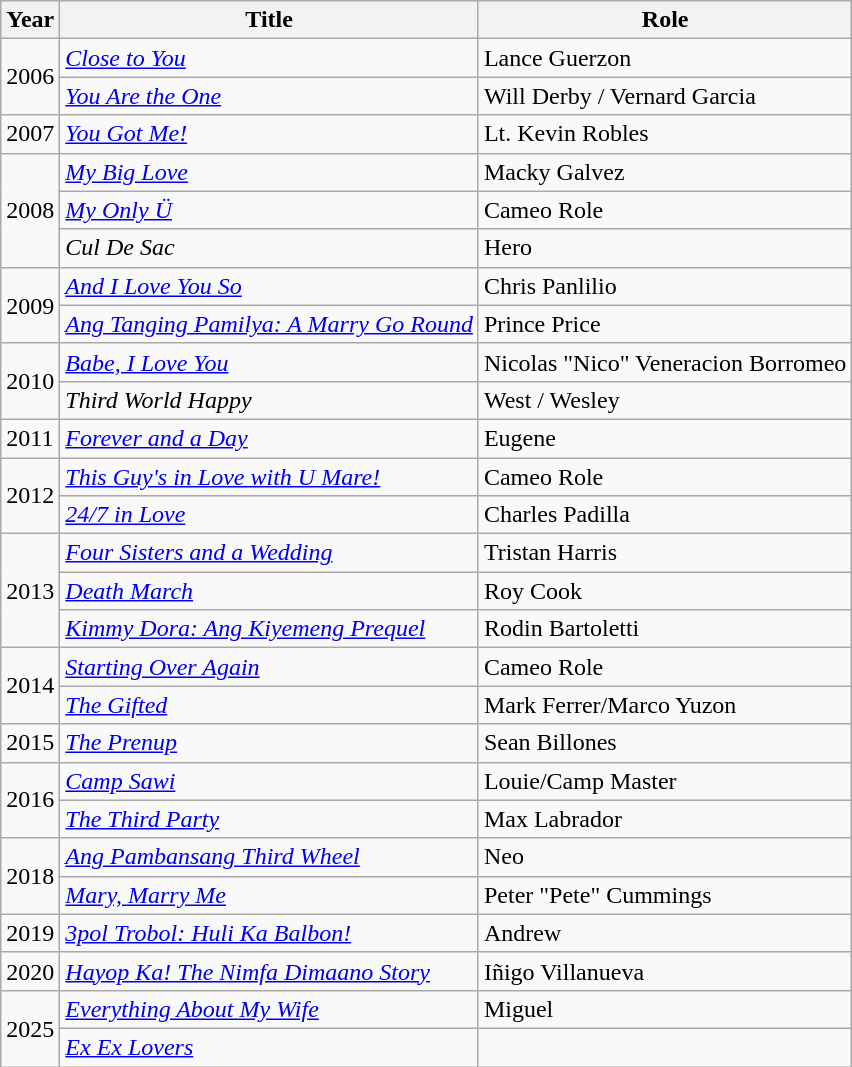<table class="wikitable sortable">
<tr>
<th>Year</th>
<th>Title</th>
<th>Role</th>
</tr>
<tr>
<td rowspan="2">2006</td>
<td><em><a href='#'>Close to You</a></em></td>
<td>Lance Guerzon</td>
</tr>
<tr>
<td><em><a href='#'>You Are the One</a></em></td>
<td>Will Derby / Vernard Garcia</td>
</tr>
<tr>
<td>2007</td>
<td><em><a href='#'>You Got Me!</a></em></td>
<td>Lt. Kevin Robles</td>
</tr>
<tr>
<td rowspan="3">2008</td>
<td><em><a href='#'>My Big Love</a></em></td>
<td>Macky Galvez</td>
</tr>
<tr>
<td><em><a href='#'>My Only Ü</a></em></td>
<td>Cameo Role</td>
</tr>
<tr>
<td><em>Cul De Sac</em></td>
<td>Hero</td>
</tr>
<tr>
<td rowspan="2">2009</td>
<td><em><a href='#'>And I Love You So</a></em></td>
<td>Chris Panlilio</td>
</tr>
<tr>
<td><em><a href='#'>Ang Tanging Pamilya: A Marry Go Round</a></em></td>
<td>Prince Price</td>
</tr>
<tr>
<td rowspan="2">2010</td>
<td><em><a href='#'>Babe, I Love You</a></em></td>
<td>Nicolas "Nico" Veneracion Borromeo</td>
</tr>
<tr>
<td><em>Third World Happy</em></td>
<td>West / Wesley</td>
</tr>
<tr>
<td>2011</td>
<td><em><a href='#'>Forever and a Day</a></em></td>
<td>Eugene</td>
</tr>
<tr>
<td rowspan="2">2012</td>
<td><em><a href='#'>This Guy's in Love with U Mare!</a></em></td>
<td>Cameo Role</td>
</tr>
<tr>
<td><em><a href='#'>24/7 in Love</a></em></td>
<td>Charles Padilla</td>
</tr>
<tr>
<td rowspan="3">2013</td>
<td><em><a href='#'>Four Sisters and a Wedding</a></em></td>
<td>Tristan Harris</td>
</tr>
<tr>
<td><em><a href='#'>Death March</a></em></td>
<td>Roy Cook</td>
</tr>
<tr>
<td><em><a href='#'>Kimmy Dora: Ang Kiyemeng Prequel</a></em></td>
<td>Rodin Bartoletti</td>
</tr>
<tr>
<td rowspan="2">2014</td>
<td><em><a href='#'>Starting Over Again</a></em></td>
<td>Cameo Role</td>
</tr>
<tr>
<td><em><a href='#'>The Gifted</a></em></td>
<td>Mark Ferrer/Marco Yuzon</td>
</tr>
<tr>
<td>2015</td>
<td><em><a href='#'>The Prenup</a></em></td>
<td>Sean Billones</td>
</tr>
<tr>
<td rowspan="2">2016</td>
<td><em><a href='#'>Camp Sawi</a></em></td>
<td>Louie/Camp Master</td>
</tr>
<tr>
<td><em><a href='#'>The Third Party</a></em></td>
<td>Max Labrador</td>
</tr>
<tr>
<td rowspan="2">2018</td>
<td><em><a href='#'>Ang Pambansang Third Wheel</a></em></td>
<td>Neo</td>
</tr>
<tr>
<td><em><a href='#'>Mary, Marry Me</a></em></td>
<td>Peter "Pete" Cummings</td>
</tr>
<tr>
<td>2019</td>
<td><em><a href='#'>3pol Trobol: Huli Ka Balbon!</a></em></td>
<td>Andrew</td>
</tr>
<tr>
<td>2020</td>
<td><em><a href='#'>Hayop Ka! The Nimfa Dimaano Story</a></em></td>
<td>Iñigo Villanueva</td>
</tr>
<tr>
<td rowspan="2">2025</td>
<td><em><a href='#'>Everything About My Wife</a></em></td>
<td>Miguel</td>
</tr>
<tr>
<td><em><a href='#'>Ex Ex Lovers</a></em></td>
<td></td>
</tr>
</table>
